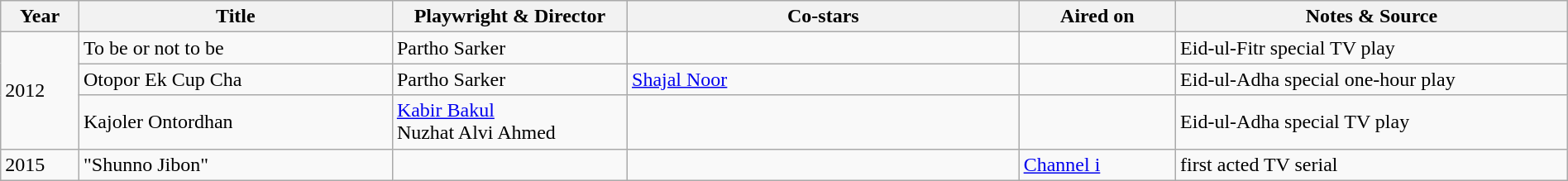<table class="wikitable" width= "100%">
<tr>
<th width= "5%">Year</th>
<th width= "20%">Title</th>
<th width= "15%">Playwright & Director</th>
<th width= "25%">Co-stars</th>
<th width= "10%">Aired on</th>
<th width= "25%">Notes & Source</th>
</tr>
<tr>
<td rowspan="3">2012</td>
<td>To be or not to be</td>
<td>Partho Sarker</td>
<td></td>
<td></td>
<td>Eid-ul-Fitr special TV play</td>
</tr>
<tr>
<td>Otopor Ek Cup Cha</td>
<td>Partho Sarker</td>
<td><a href='#'>Shajal Noor</a></td>
<td></td>
<td>Eid-ul-Adha special one-hour play</td>
</tr>
<tr>
<td>Kajoler Ontordhan</td>
<td><a href='#'>Kabir Bakul</a> <br> Nuzhat Alvi Ahmed</td>
<td></td>
<td></td>
<td>Eid-ul-Adha special TV play</td>
</tr>
<tr>
<td>2015</td>
<td>"Shunno Jibon"</td>
<td></td>
<td></td>
<td><a href='#'>Channel i</a></td>
<td>first acted TV serial</td>
</tr>
</table>
